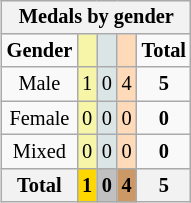<table class="wikitable" style="font-size:85%;float:right;text-align:center">
<tr bgcolor=EFEFEF>
<th colspan=5>Medals by gender</th>
</tr>
<tr>
<td><strong>Gender</strong></td>
<td bgcolor=F7F6A8></td>
<td bgcolor=DCE5E5></td>
<td bgcolor=FFDAB9></td>
<td><strong>Total</strong></td>
</tr>
<tr>
<td>Male</td>
<td bgcolor=F7F6A8>1</td>
<td bgcolor=DCE5E5>0</td>
<td bgcolor=FFDAB9>4</td>
<td><strong>5</strong></td>
</tr>
<tr>
<td>Female</td>
<td bgcolor=F7F6A8>0</td>
<td bgcolor=DCE5E5>0</td>
<td bgcolor=FFDAB9>0</td>
<td><strong>0</strong></td>
</tr>
<tr>
<td>Mixed</td>
<td bgcolor=F7F6A8>0</td>
<td bgcolor=DCE5E5>0</td>
<td bgcolor=FFDAB9>0</td>
<td><strong>0</strong></td>
</tr>
<tr>
<th>Total</th>
<th style="background:gold;">1</th>
<th style="background:silver;">0</th>
<th style="background:#c96;">4</th>
<th>5</th>
</tr>
</table>
